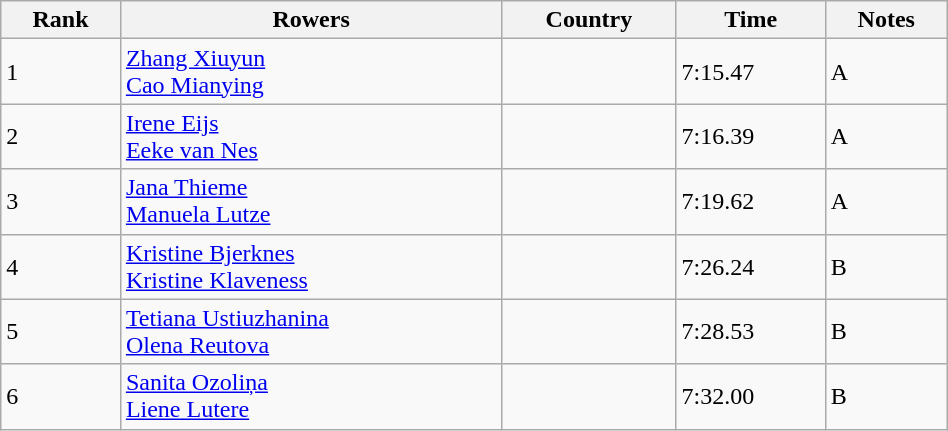<table class="wikitable" width=50%>
<tr>
<th>Rank</th>
<th>Rowers</th>
<th>Country</th>
<th>Time</th>
<th>Notes</th>
</tr>
<tr>
<td>1</td>
<td><a href='#'>Zhang Xiuyun</a><br><a href='#'>Cao Mianying</a></td>
<td></td>
<td>7:15.47</td>
<td>A</td>
</tr>
<tr>
<td>2</td>
<td><a href='#'>Irene Eijs</a><br><a href='#'>Eeke van Nes</a></td>
<td></td>
<td>7:16.39</td>
<td>A</td>
</tr>
<tr>
<td>3</td>
<td><a href='#'>Jana Thieme</a><br><a href='#'>Manuela Lutze</a></td>
<td></td>
<td>7:19.62</td>
<td>A</td>
</tr>
<tr>
<td>4</td>
<td><a href='#'>Kristine Bjerknes</a><br><a href='#'>Kristine Klaveness</a></td>
<td></td>
<td>7:26.24</td>
<td>B</td>
</tr>
<tr>
<td>5</td>
<td><a href='#'>Tetiana Ustiuzhanina</a><br><a href='#'>Olena Reutova</a></td>
<td></td>
<td>7:28.53</td>
<td>B</td>
</tr>
<tr>
<td>6</td>
<td><a href='#'>Sanita Ozoliņa</a><br><a href='#'>Liene Lutere</a></td>
<td></td>
<td>7:32.00</td>
<td>B</td>
</tr>
</table>
